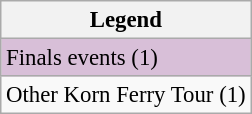<table class="wikitable" style="font-size:95%;">
<tr>
<th>Legend</th>
</tr>
<tr style="background:#D8BFD8;">
<td>Finals events (1)</td>
</tr>
<tr>
<td>Other Korn Ferry Tour (1)</td>
</tr>
</table>
